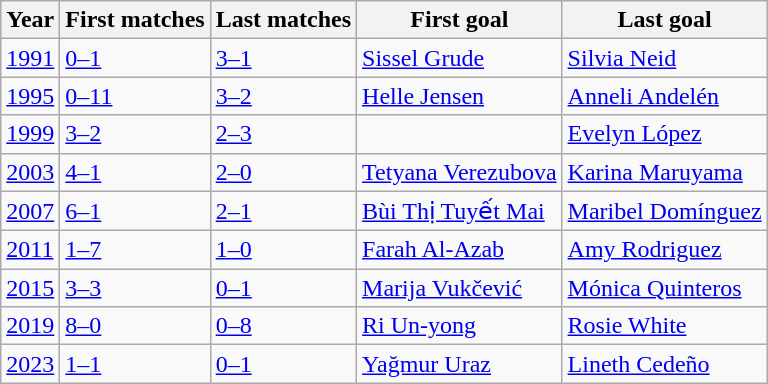<table class="wikitable" style>
<tr>
<th>Year</th>
<th>First matches</th>
<th>Last matches</th>
<th>First goal</th>
<th>Last goal</th>
</tr>
<tr>
<td><a href='#'>1991</a></td>
<td> <a href='#'>0–1</a> <br></td>
<td> <a href='#'>3–1</a>  <br></td>
<td> <a href='#'>Sissel Grude</a></td>
<td> <a href='#'>Silvia Neid</a></td>
</tr>
<tr>
<td><a href='#'>1995</a></td>
<td> <a href='#'>0–11</a> <br></td>
<td> <a href='#'>3–2</a> <br></td>
<td> <a href='#'>Helle Jensen</a></td>
<td> <a href='#'>Anneli Andelén</a></td>
</tr>
<tr>
<td><a href='#'>1999</a></td>
<td> <a href='#'>3–2</a> <br></td>
<td> <a href='#'>2–3</a> <br></td>
<td></td>
<td> <a href='#'>Evelyn López</a></td>
</tr>
<tr>
<td><a href='#'>2003</a></td>
<td> <a href='#'>4–1</a> <br></td>
<td> <a href='#'>2–0</a> <br></td>
<td> <a href='#'>Tetyana Verezubova</a></td>
<td> <a href='#'>Karina Maruyama</a></td>
</tr>
<tr>
<td><a href='#'>2007</a></td>
<td> <a href='#'>6–1</a> <br></td>
<td> <a href='#'>2–1</a> <br></td>
<td> <a href='#'>Bùi Thị Tuyết Mai</a></td>
<td> <a href='#'>Maribel Domínguez</a></td>
</tr>
<tr>
<td><a href='#'>2011</a></td>
<td> <a href='#'>1–7</a> <br></td>
<td> <a href='#'>1–0</a> <br></td>
<td> <a href='#'>Farah Al-Azab</a></td>
<td> <a href='#'>Amy Rodriguez</a></td>
</tr>
<tr>
<td><a href='#'>2015</a></td>
<td> <a href='#'>3–3</a> <br></td>
<td> <a href='#'>0–1</a> <br></td>
<td> <a href='#'>Marija Vukčević</a></td>
<td> <a href='#'>Mónica Quinteros</a></td>
</tr>
<tr>
<td><a href='#'>2019</a></td>
<td> <a href='#'>8–0</a> <br></td>
<td> <a href='#'>0–8</a> <br></td>
<td> <a href='#'>Ri Un-yong</a></td>
<td> <a href='#'>Rosie White</a></td>
</tr>
<tr>
<td><a href='#'>2023</a></td>
<td> <a href='#'>1–1</a> <br></td>
<td> <a href='#'>0–1</a> <br></td>
<td> <a href='#'>Yağmur Uraz</a></td>
<td> <a href='#'>Lineth Cedeño</a></td>
</tr>
</table>
